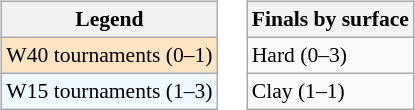<table>
<tr valign=top>
<td><br><table class="wikitable" style=font-size:90%>
<tr>
<th>Legend</th>
</tr>
<tr style=background:#ffe4c4>
<td>W40 tournaments (0–1)</td>
</tr>
<tr style="background:#f0f8ff;">
<td>W15 tournaments (1–3)</td>
</tr>
</table>
</td>
<td><br><table class="wikitable" style=font-size:90%;>
<tr>
<th>Finals by surface</th>
</tr>
<tr>
<td>Hard (0–3)</td>
</tr>
<tr>
<td>Clay (1–1)</td>
</tr>
</table>
</td>
</tr>
</table>
